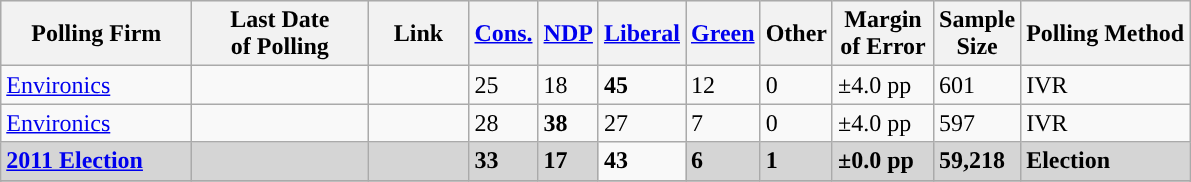<table class="wikitable sortable">
<tr style="background:#e9e9e9;">
<th style="width:120px">Polling Firm</th>
<th style="width:110px">Last Date<br>of Polling</th>
<th style="width:60px" class="unsortable">Link</th>
<th style="background-color:"><strong><a href='#'>Cons.</a></strong></th>
<th style="background-color:"><strong><a href='#'>NDP</a></strong></th>
<th style="background-color:"><strong><a href='#'>Liberal</a></strong></th>
<th style="background-color:"><strong><a href='#'>Green</a></strong></th>
<th style="background-color:"><strong>Other</strong></th>
<th style="width:60px;" class=unsortable>Margin<br>of Error</th>
<th style="width:50px;" class=unsortable>Sample<br>Size</th>
<th class=unsortable>Polling Method</th>
</tr>
<tr>
<td><a href='#'>Environics</a></td>
<td></td>
<td></td>
<td>25</td>
<td>18</td>
<td><strong>45</strong></td>
<td>12</td>
<td>0</td>
<td>±4.0 pp</td>
<td>601</td>
<td>IVR</td>
</tr>
<tr>
<td><a href='#'>Environics</a></td>
<td></td>
<td></td>
<td>28</td>
<td><strong>38</strong></td>
<td>27</td>
<td>7</td>
<td>0</td>
<td>±4.0 pp</td>
<td>597</td>
<td>IVR</td>
</tr>
<tr>
<td style="background:#D5D5D5"><strong><a href='#'>2011 Election</a></strong></td>
<td style="background:#D5D5D5"><strong></strong></td>
<td style="background:#D5D5D5"></td>
<td style="background:#D5D5D5"><strong>33</strong></td>
<td style="background:#D5D5D5"><strong>17</strong></td>
<td><strong>43</strong></td>
<td style="background:#D5D5D5"><strong>6</strong></td>
<td style="background:#D5D5D5"><strong>1</strong></td>
<td style="background:#D5D5D5"><strong>±0.0 pp</strong></td>
<td style="background:#D5D5D5"><strong>59,218</strong></td>
<td style="background:#D5D5D5"><strong>Election</strong></td>
</tr>
<tr>
</tr>
<tr>
</tr>
</table>
